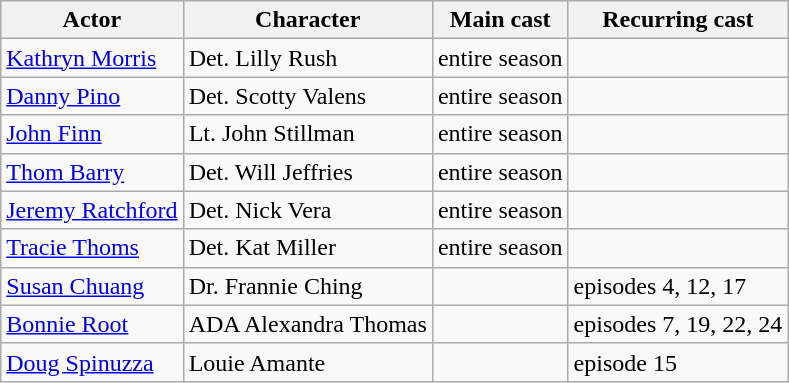<table class="wikitable sortable" border="1">
<tr>
<th>Actor</th>
<th>Character</th>
<th>Main cast</th>
<th>Recurring cast</th>
</tr>
<tr>
<td><a href='#'>Kathryn Morris</a></td>
<td>Det. Lilly Rush</td>
<td>entire season</td>
<td></td>
</tr>
<tr>
<td><a href='#'>Danny Pino</a></td>
<td>Det. Scotty Valens</td>
<td>entire season</td>
<td></td>
</tr>
<tr>
<td><a href='#'>John Finn</a></td>
<td>Lt. John Stillman</td>
<td>entire season</td>
<td></td>
</tr>
<tr>
<td><a href='#'>Thom Barry</a></td>
<td>Det. Will Jeffries</td>
<td>entire season</td>
<td></td>
</tr>
<tr>
<td><a href='#'>Jeremy Ratchford</a></td>
<td>Det. Nick Vera</td>
<td>entire season</td>
<td></td>
</tr>
<tr>
<td><a href='#'>Tracie Thoms</a></td>
<td>Det. Kat Miller</td>
<td>entire season</td>
<td></td>
</tr>
<tr>
<td><a href='#'>Susan Chuang</a></td>
<td>Dr. Frannie Ching</td>
<td></td>
<td>episodes 4, 12, 17</td>
</tr>
<tr>
<td><a href='#'>Bonnie Root</a></td>
<td>ADA Alexandra Thomas</td>
<td></td>
<td>episodes 7, 19, 22, 24</td>
</tr>
<tr>
<td><a href='#'>Doug Spinuzza</a></td>
<td>Louie Amante</td>
<td></td>
<td>episode 15</td>
</tr>
</table>
